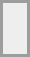<table align="center" border="0" cellpadding="4" cellspacing="4" style="border: 2px solid #9d9d9d;background-color:#eeeeee" valign="midlle">
<tr>
<td><br><div></div></td>
</tr>
</table>
